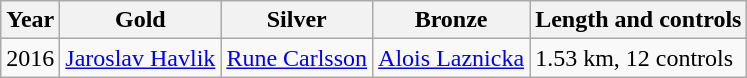<table class="wikitable">
<tr>
<th>Year</th>
<th>Gold</th>
<th>Silver</th>
<th>Bronze</th>
<th>Length and controls</th>
</tr>
<tr>
<td>2016</td>
<td> <a href='#'>Jaroslav Havlik</a></td>
<td> <a href='#'>Rune Carlsson</a></td>
<td> <a href='#'>Alois Laznicka</a></td>
<td>1.53 km, 12 controls</td>
</tr>
</table>
